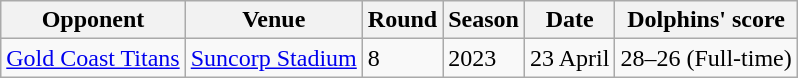<table class="wikitable">
<tr>
<th>Opponent</th>
<th>Venue</th>
<th>Round</th>
<th>Season</th>
<th>Date</th>
<th>Dolphins' score</th>
</tr>
<tr>
<td><a href='#'>Gold Coast Titans</a></td>
<td><a href='#'>Suncorp Stadium</a></td>
<td>8</td>
<td>2023</td>
<td>23 April</td>
<td>28–26 (Full-time)</td>
</tr>
</table>
